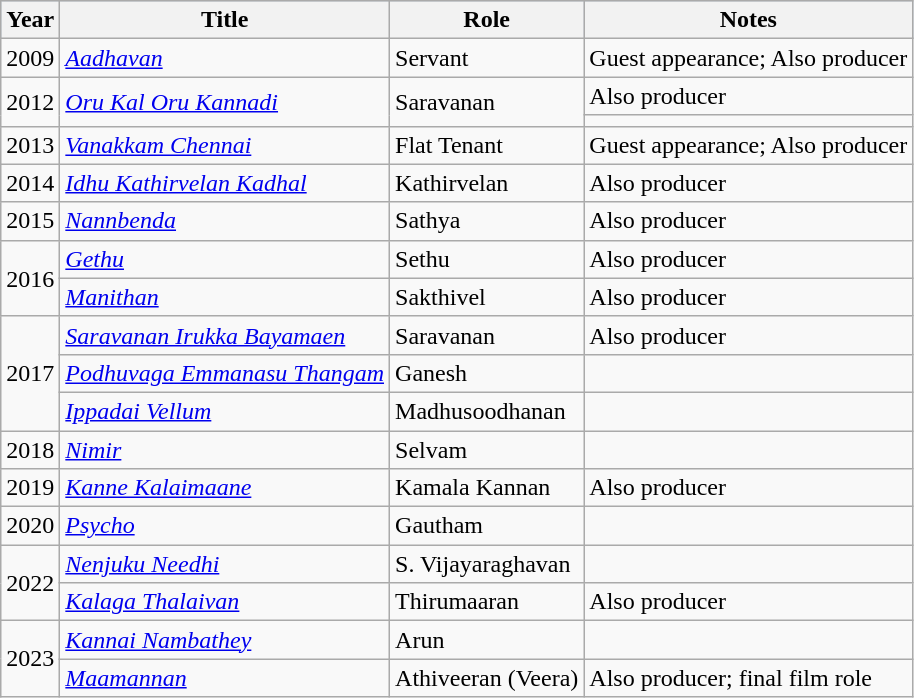<table class="wikitable sortable">
<tr style="background:LightSteelBlue; text-align:center;">
<th scope="col">Year</th>
<th scope="col">Title</th>
<th scope="col">Role</th>
<th scope="col" class="unsortable">Notes</th>
</tr>
<tr>
<td>2009</td>
<td><em><a href='#'>Aadhavan</a></em></td>
<td>Servant</td>
<td>Guest appearance; Also producer</td>
</tr>
<tr>
<td rowspan="2">2012</td>
<td rowspan="2"><em><a href='#'>Oru Kal Oru Kannadi</a></em></td>
<td rowspan="2">Saravanan</td>
<td>Also producer</td>
</tr>
<tr>
<td></td>
</tr>
<tr>
<td>2013</td>
<td><em><a href='#'>Vanakkam Chennai</a></em></td>
<td>Flat Tenant</td>
<td>Guest appearance; Also producer</td>
</tr>
<tr>
<td>2014</td>
<td><em><a href='#'>Idhu Kathirvelan Kadhal</a></em></td>
<td>Kathirvelan</td>
<td>Also producer</td>
</tr>
<tr>
<td>2015</td>
<td><em><a href='#'>Nannbenda</a></em></td>
<td>Sathya</td>
<td>Also producer</td>
</tr>
<tr>
<td rowspan=2>2016</td>
<td><em><a href='#'>Gethu</a></em></td>
<td>Sethu</td>
<td>Also producer</td>
</tr>
<tr>
<td><em><a href='#'>Manithan</a></em></td>
<td>Sakthivel</td>
<td>Also producer</td>
</tr>
<tr>
<td rowspan=3>2017</td>
<td><em><a href='#'>Saravanan Irukka Bayamaen</a></em></td>
<td>Saravanan</td>
<td>Also producer</td>
</tr>
<tr>
<td><em><a href='#'>Podhuvaga Emmanasu Thangam</a></em></td>
<td>Ganesh</td>
<td></td>
</tr>
<tr>
<td><em><a href='#'>Ippadai Vellum</a></em></td>
<td>Madhusoodhanan</td>
<td></td>
</tr>
<tr>
<td>2018</td>
<td><em><a href='#'>Nimir</a></em></td>
<td>Selvam</td>
<td></td>
</tr>
<tr>
<td>2019</td>
<td><em><a href='#'>Kanne Kalaimaane</a></em></td>
<td>Kamala Kannan</td>
<td>Also producer</td>
</tr>
<tr>
<td>2020</td>
<td><em><a href='#'>Psycho</a></em></td>
<td>Gautham</td>
<td></td>
</tr>
<tr>
<td rowspan="2">2022</td>
<td><em><a href='#'>Nenjuku Needhi</a></em></td>
<td>S. Vijayaraghavan</td>
<td></td>
</tr>
<tr>
<td><em><a href='#'>Kalaga Thalaivan</a></em></td>
<td>Thirumaaran</td>
<td>Also producer</td>
</tr>
<tr>
<td rowspan="2">2023</td>
<td><em><a href='#'>Kannai Nambathey</a></em></td>
<td>Arun</td>
<td></td>
</tr>
<tr>
<td><em><a href='#'>Maamannan</a></em></td>
<td>Athiveeran (Veera)</td>
<td>Also producer; final film role</td>
</tr>
</table>
